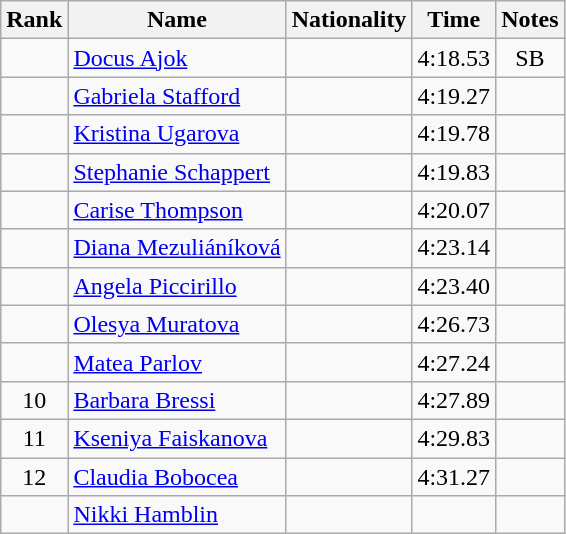<table class="wikitable sortable" style="text-align:center">
<tr>
<th>Rank</th>
<th>Name</th>
<th>Nationality</th>
<th>Time</th>
<th>Notes</th>
</tr>
<tr>
<td></td>
<td align=left><a href='#'>Docus Ajok</a></td>
<td align=left></td>
<td>4:18.53</td>
<td>SB</td>
</tr>
<tr>
<td></td>
<td align=left><a href='#'>Gabriela Stafford</a></td>
<td align=left></td>
<td>4:19.27</td>
<td></td>
</tr>
<tr>
<td></td>
<td align=left><a href='#'>Kristina Ugarova</a></td>
<td align=left></td>
<td>4:19.78</td>
<td></td>
</tr>
<tr>
<td></td>
<td align=left><a href='#'>Stephanie Schappert</a></td>
<td align=left></td>
<td>4:19.83</td>
<td></td>
</tr>
<tr>
<td></td>
<td align=left><a href='#'>Carise Thompson</a></td>
<td align=left></td>
<td>4:20.07</td>
<td></td>
</tr>
<tr>
<td></td>
<td align=left><a href='#'>Diana Mezuliáníková</a></td>
<td align=left></td>
<td>4:23.14</td>
<td></td>
</tr>
<tr>
<td></td>
<td align=left><a href='#'>Angela Piccirillo</a></td>
<td align=left></td>
<td>4:23.40</td>
<td></td>
</tr>
<tr>
<td></td>
<td align=left><a href='#'>Olesya Muratova</a></td>
<td align=left></td>
<td>4:26.73</td>
<td></td>
</tr>
<tr>
<td></td>
<td align=left><a href='#'>Matea Parlov</a></td>
<td align=left></td>
<td>4:27.24</td>
<td></td>
</tr>
<tr>
<td>10</td>
<td align=left><a href='#'>Barbara Bressi</a></td>
<td align=left></td>
<td>4:27.89</td>
<td></td>
</tr>
<tr>
<td>11</td>
<td align=left><a href='#'>Kseniya Faiskanova</a></td>
<td align=left></td>
<td>4:29.83</td>
<td></td>
</tr>
<tr>
<td>12</td>
<td align=left><a href='#'>Claudia Bobocea</a></td>
<td align=left></td>
<td>4:31.27</td>
<td></td>
</tr>
<tr>
<td></td>
<td align=left><a href='#'>Nikki Hamblin</a></td>
<td align=left></td>
<td></td>
<td></td>
</tr>
</table>
